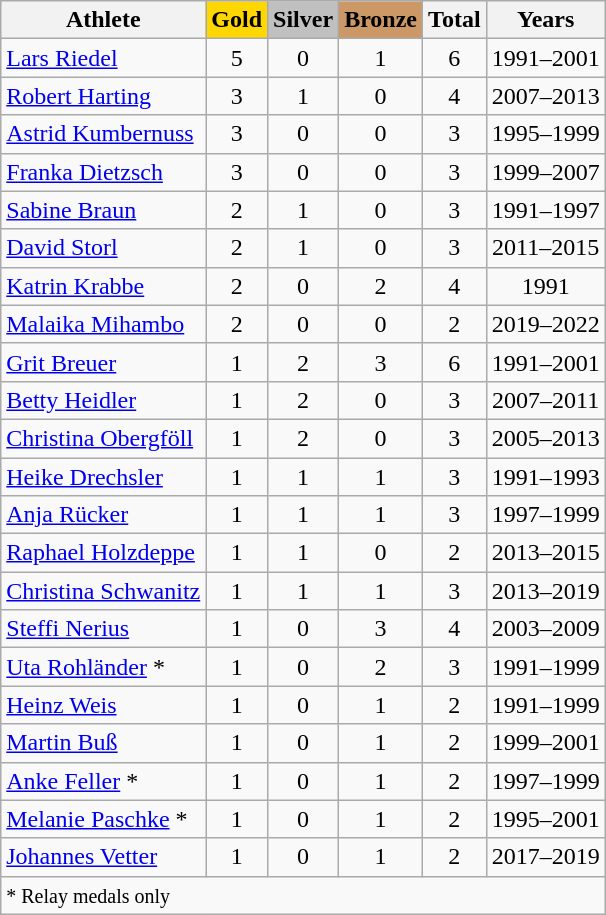<table class="wikitable" style="text-align:center">
<tr>
<th>Athlete</th>
<th style="background-color: gold;">Gold</th>
<th style="background-color: silver;">Silver</th>
<th style="background-color: #cc9966;">Bronze</th>
<th>Total</th>
<th>Years</th>
</tr>
<tr>
<td align="left"><a href='#'>Lars Riedel</a></td>
<td>5</td>
<td>0</td>
<td>1</td>
<td>6</td>
<td>1991–2001</td>
</tr>
<tr>
<td align="left"><a href='#'>Robert Harting</a></td>
<td>3</td>
<td>1</td>
<td>0</td>
<td>4</td>
<td>2007–2013</td>
</tr>
<tr>
<td align="left"><a href='#'>Astrid Kumbernuss</a></td>
<td>3</td>
<td>0</td>
<td>0</td>
<td>3</td>
<td>1995–1999</td>
</tr>
<tr>
<td align="left"><a href='#'>Franka Dietzsch</a></td>
<td>3</td>
<td>0</td>
<td>0</td>
<td>3</td>
<td>1999–2007</td>
</tr>
<tr>
<td align="left"><a href='#'>Sabine Braun</a></td>
<td>2</td>
<td>1</td>
<td>0</td>
<td>3</td>
<td>1991–1997</td>
</tr>
<tr>
<td align="left"><a href='#'>David Storl</a></td>
<td>2</td>
<td>1</td>
<td>0</td>
<td>3</td>
<td>2011–2015</td>
</tr>
<tr>
<td align="left"><a href='#'>Katrin Krabbe</a></td>
<td>2</td>
<td>0</td>
<td>2</td>
<td>4</td>
<td>1991</td>
</tr>
<tr>
<td align="left"><a href='#'>Malaika Mihambo</a></td>
<td>2</td>
<td>0</td>
<td>0</td>
<td>2</td>
<td>2019–2022</td>
</tr>
<tr>
<td align="left"><a href='#'>Grit Breuer</a></td>
<td>1</td>
<td>2</td>
<td>3</td>
<td>6</td>
<td>1991–2001</td>
</tr>
<tr>
<td align="left"><a href='#'>Betty Heidler</a></td>
<td>1</td>
<td>2</td>
<td>0</td>
<td>3</td>
<td>2007–2011</td>
</tr>
<tr>
<td align="left"><a href='#'>Christina Obergföll</a></td>
<td>1</td>
<td>2</td>
<td>0</td>
<td>3</td>
<td>2005–2013</td>
</tr>
<tr>
<td align="left"><a href='#'>Heike Drechsler</a></td>
<td>1</td>
<td>1</td>
<td>1</td>
<td>3</td>
<td>1991–1993</td>
</tr>
<tr>
<td align="left"><a href='#'>Anja Rücker</a></td>
<td>1</td>
<td>1</td>
<td>1</td>
<td>3</td>
<td>1997–1999</td>
</tr>
<tr>
<td align="left"><a href='#'>Raphael Holzdeppe</a></td>
<td>1</td>
<td>1</td>
<td>0</td>
<td>2</td>
<td>2013–2015</td>
</tr>
<tr>
<td align="left"><a href='#'>Christina Schwanitz</a></td>
<td>1</td>
<td>1</td>
<td>1</td>
<td>3</td>
<td>2013–2019</td>
</tr>
<tr>
<td align="left"><a href='#'>Steffi Nerius</a></td>
<td>1</td>
<td>0</td>
<td>3</td>
<td>4</td>
<td>2003–2009</td>
</tr>
<tr>
<td align="left"><a href='#'>Uta Rohländer</a> *</td>
<td>1</td>
<td>0</td>
<td>2</td>
<td>3</td>
<td>1991–1999</td>
</tr>
<tr>
<td align="left"><a href='#'>Heinz Weis</a></td>
<td>1</td>
<td>0</td>
<td>1</td>
<td>2</td>
<td>1991–1999</td>
</tr>
<tr>
<td align="left"><a href='#'>Martin Buß</a></td>
<td>1</td>
<td>0</td>
<td>1</td>
<td>2</td>
<td>1999–2001</td>
</tr>
<tr>
<td align="left"><a href='#'>Anke Feller</a> *</td>
<td>1</td>
<td>0</td>
<td>1</td>
<td>2</td>
<td>1997–1999</td>
</tr>
<tr>
<td align="left"><a href='#'>Melanie Paschke</a> *</td>
<td>1</td>
<td>0</td>
<td>1</td>
<td>2</td>
<td>1995–2001</td>
</tr>
<tr>
<td align="left"><a href='#'>Johannes Vetter</a></td>
<td>1</td>
<td>0</td>
<td>1</td>
<td>2</td>
<td>2017–2019</td>
</tr>
<tr>
<td colspan="6" align="left"><small>* Relay medals only</small></td>
</tr>
</table>
